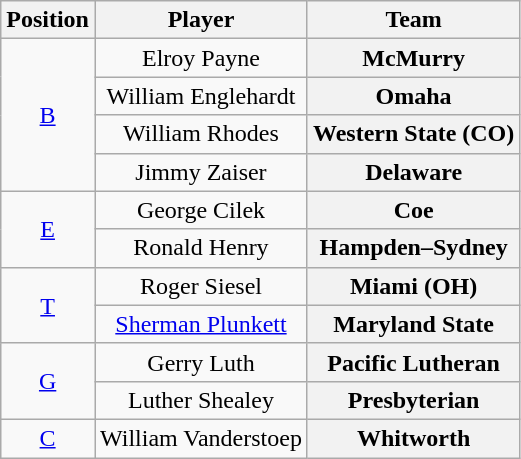<table class="wikitable">
<tr>
<th>Position</th>
<th>Player</th>
<th>Team</th>
</tr>
<tr style="text-align:center;">
<td rowspan="4"><a href='#'>B</a></td>
<td>Elroy Payne</td>
<th Style = >McMurry</th>
</tr>
<tr style="text-align:center;">
<td>William Englehardt</td>
<th Style = >Omaha</th>
</tr>
<tr style="text-align:center;">
<td>William Rhodes</td>
<th Style = >Western State (CO)</th>
</tr>
<tr style="text-align:center;">
<td>Jimmy Zaiser</td>
<th Style = >Delaware</th>
</tr>
<tr style="text-align:center;">
<td rowspan="2"><a href='#'>E</a></td>
<td>George Cilek</td>
<th Style = >Coe</th>
</tr>
<tr style="text-align:center;">
<td>Ronald Henry</td>
<th Style = >Hampden–Sydney</th>
</tr>
<tr style="text-align:center;">
<td rowspan="2"><a href='#'>T</a></td>
<td>Roger Siesel</td>
<th Style = >Miami (OH)</th>
</tr>
<tr style="text-align:center;">
<td><a href='#'>Sherman Plunkett</a></td>
<th Style = >Maryland State</th>
</tr>
<tr style="text-align:center;">
<td rowspan="2"><a href='#'>G</a></td>
<td>Gerry Luth</td>
<th Style = >Pacific Lutheran</th>
</tr>
<tr style="text-align:center;">
<td>Luther Shealey</td>
<th Style = >Presbyterian</th>
</tr>
<tr style="text-align:center;">
<td><a href='#'>C</a></td>
<td>William Vanderstoep</td>
<th Style = >Whitworth</th>
</tr>
</table>
